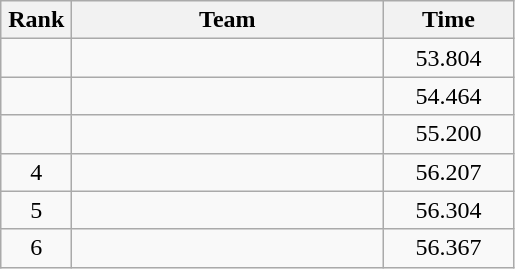<table class=wikitable style="text-align:center">
<tr>
<th width=40>Rank</th>
<th width=200>Team</th>
<th width=80>Time</th>
</tr>
<tr>
<td></td>
<td align=left></td>
<td>53.804</td>
</tr>
<tr>
<td></td>
<td align=left></td>
<td>54.464</td>
</tr>
<tr>
<td></td>
<td align=left></td>
<td>55.200</td>
</tr>
<tr>
<td>4</td>
<td align=left></td>
<td>56.207</td>
</tr>
<tr>
<td>5</td>
<td align=left></td>
<td>56.304</td>
</tr>
<tr>
<td>6</td>
<td align=left></td>
<td>56.367</td>
</tr>
</table>
